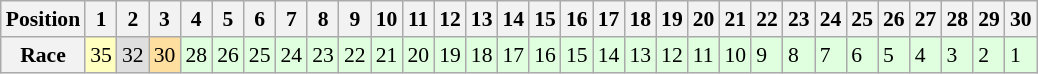<table class="wikitable" style="font-size: 90%;">
<tr>
<th>Position</th>
<th>1</th>
<th>2</th>
<th>3</th>
<th>4</th>
<th>5</th>
<th>6</th>
<th>7</th>
<th>8</th>
<th>9</th>
<th>10</th>
<th>11</th>
<th>12</th>
<th>13</th>
<th>14</th>
<th>15</th>
<th>16</th>
<th>17</th>
<th>18</th>
<th>19</th>
<th>20</th>
<th>21</th>
<th>22</th>
<th>23</th>
<th>24</th>
<th>25</th>
<th>26</th>
<th>27</th>
<th>28</th>
<th>29</th>
<th>30</th>
</tr>
<tr>
<th>Race</th>
<td style="background:#FFFFBF;">35</td>
<td style="background:#DFDFDF;">32</td>
<td style="background:#FFDF9F;">30</td>
<td style="background:#DFFFDF;">28</td>
<td style="background:#DFFFDF;">26</td>
<td style="background:#DFFFDF;">25</td>
<td style="background:#DFFFDF;">24</td>
<td style="background:#DFFFDF;">23</td>
<td style="background:#DFFFDF;">22</td>
<td style="background:#DFFFDF;">21</td>
<td style="background:#DFFFDF;">20</td>
<td style="background:#DFFFDF;">19</td>
<td style="background:#DFFFDF;">18</td>
<td style="background:#DFFFDF;">17</td>
<td style="background:#DFFFDF;">16</td>
<td style="background:#DFFFDF;">15</td>
<td style="background:#DFFFDF;">14</td>
<td style="background:#DFFFDF;">13</td>
<td style="background:#DFFFDF;">12</td>
<td style="background:#DFFFDF;">11</td>
<td style="background:#DFFFDF;">10</td>
<td style="background:#DFFFDF;">9</td>
<td style="background:#DFFFDF;">8</td>
<td style="background:#DFFFDF;">7</td>
<td style="background:#DFFFDF;">6</td>
<td style="background:#DFFFDF;">5</td>
<td style="background:#DFFFDF;">4</td>
<td style="background:#DFFFDF;">3</td>
<td style="background:#DFFFDF;">2</td>
<td style="background:#DFFFDF;">1</td>
</tr>
</table>
